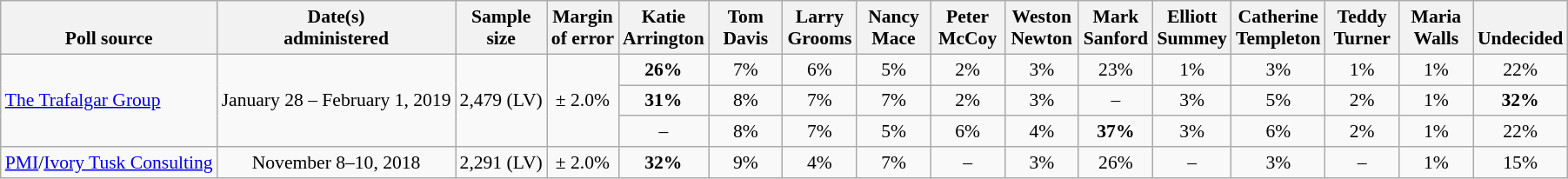<table class="wikitable" style="font-size:90%;text-align:center;">
<tr valign=bottom>
<th>Poll source</th>
<th>Date(s)<br>administered</th>
<th>Sample<br>size</th>
<th>Margin<br>of error</th>
<th style="width:50px;">Katie<br>Arrington</th>
<th style="width:50px;">Tom<br>Davis</th>
<th style="width:50px;">Larry<br>Grooms</th>
<th style="width:50px;">Nancy<br>Mace</th>
<th style="width:50px;">Peter<br>McCoy</th>
<th style="width:50px;">Weston<br>Newton</th>
<th style="width:50px;">Mark<br>Sanford</th>
<th style="width:50px;">Elliott<br>Summey</th>
<th style="width:50px;">Catherine<br>Templeton</th>
<th style="width:50px;">Teddy<br>Turner</th>
<th style="width:50px;">Maria<br>Walls</th>
<th>Undecided</th>
</tr>
<tr>
<td rowspan=3 style="text-align:left;"><a href='#'>The Trafalgar Group</a></td>
<td rowspan=3>January 28 – February 1, 2019</td>
<td rowspan=3>2,479 (LV)</td>
<td rowspan=3>± 2.0%</td>
<td><strong>26%</strong></td>
<td>7%</td>
<td>6%</td>
<td>5%</td>
<td>2%</td>
<td>3%</td>
<td>23%</td>
<td>1%</td>
<td>3%</td>
<td>1%</td>
<td>1%</td>
<td>22%</td>
</tr>
<tr>
<td><strong>31%</strong></td>
<td>8%</td>
<td>7%</td>
<td>7%</td>
<td>2%</td>
<td>3%</td>
<td>–</td>
<td>3%</td>
<td>5%</td>
<td>2%</td>
<td>1%</td>
<td><strong>32%</strong></td>
</tr>
<tr>
<td>–</td>
<td>8%</td>
<td>7%</td>
<td>5%</td>
<td>6%</td>
<td>4%</td>
<td><strong>37%</strong></td>
<td>3%</td>
<td>6%</td>
<td>2%</td>
<td>1%</td>
<td>22%</td>
</tr>
<tr>
<td style="text-align:left;"><a href='#'>PMI</a>/<a href='#'>Ivory Tusk Consulting</a></td>
<td>November 8–10, 2018</td>
<td>2,291 (LV)</td>
<td>± 2.0%</td>
<td><strong>32%</strong></td>
<td>9%</td>
<td>4%</td>
<td>7%</td>
<td>–</td>
<td>3%</td>
<td>26%</td>
<td>–</td>
<td>3%</td>
<td>–</td>
<td>1%</td>
<td>15%</td>
</tr>
</table>
